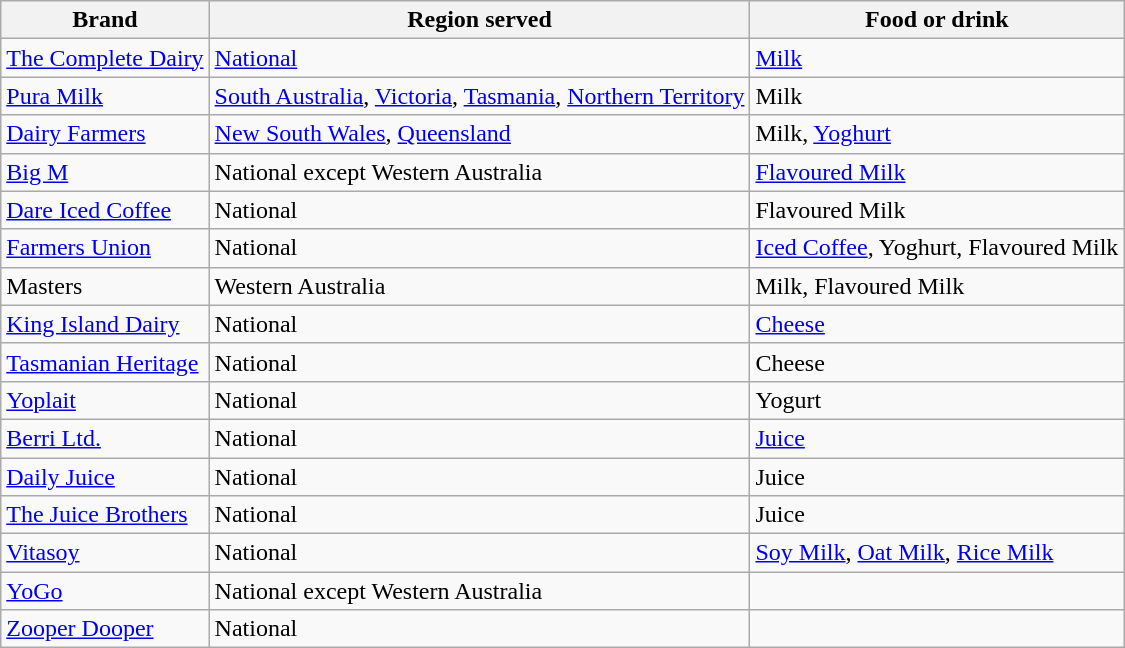<table class="wikitable">
<tr>
<th>Brand</th>
<th>Region served</th>
<th>Food or drink</th>
</tr>
<tr>
<td><a href='#'>The Complete Dairy</a></td>
<td><a href='#'>National</a></td>
<td><a href='#'>Milk</a></td>
</tr>
<tr>
<td><a href='#'>Pura Milk</a></td>
<td><a href='#'>South Australia</a>, <a href='#'>Victoria</a>, <a href='#'>Tasmania</a>, <a href='#'>Northern Territory</a></td>
<td>Milk</td>
</tr>
<tr>
<td><a href='#'>Dairy Farmers</a></td>
<td><a href='#'>New South Wales</a>, <a href='#'>Queensland</a></td>
<td>Milk, <a href='#'>Yoghurt</a></td>
</tr>
<tr>
<td><a href='#'>Big M</a></td>
<td>National except Western Australia</td>
<td><a href='#'>Flavoured Milk</a></td>
</tr>
<tr>
<td><a href='#'>Dare Iced Coffee</a></td>
<td>National</td>
<td>Flavoured Milk</td>
</tr>
<tr>
<td><a href='#'>Farmers Union</a></td>
<td>National</td>
<td><a href='#'>Iced Coffee</a>, Yoghurt, Flavoured Milk</td>
</tr>
<tr>
<td>Masters</td>
<td>Western Australia</td>
<td>Milk, Flavoured Milk</td>
</tr>
<tr>
<td><a href='#'>King Island Dairy</a></td>
<td>National</td>
<td><a href='#'>Cheese</a></td>
</tr>
<tr>
<td><a href='#'>Tasmanian Heritage</a></td>
<td>National</td>
<td>Cheese</td>
</tr>
<tr>
<td><a href='#'>Yoplait</a></td>
<td>National</td>
<td>Yogurt</td>
</tr>
<tr>
<td><a href='#'>Berri Ltd.</a></td>
<td>National</td>
<td><a href='#'>Juice</a></td>
</tr>
<tr>
<td><a href='#'>Daily Juice</a></td>
<td>National</td>
<td>Juice</td>
</tr>
<tr>
<td><a href='#'>The Juice Brothers</a></td>
<td>National</td>
<td>Juice</td>
</tr>
<tr>
<td><a href='#'>Vitasoy</a></td>
<td>National</td>
<td><a href='#'>Soy Milk</a>, <a href='#'>Oat Milk</a>, <a href='#'>Rice Milk</a></td>
</tr>
<tr>
<td><a href='#'>YoGo</a></td>
<td>National except Western Australia</td>
<td></td>
</tr>
<tr>
<td><a href='#'>Zooper Dooper</a></td>
<td>National</td>
<td></td>
</tr>
</table>
